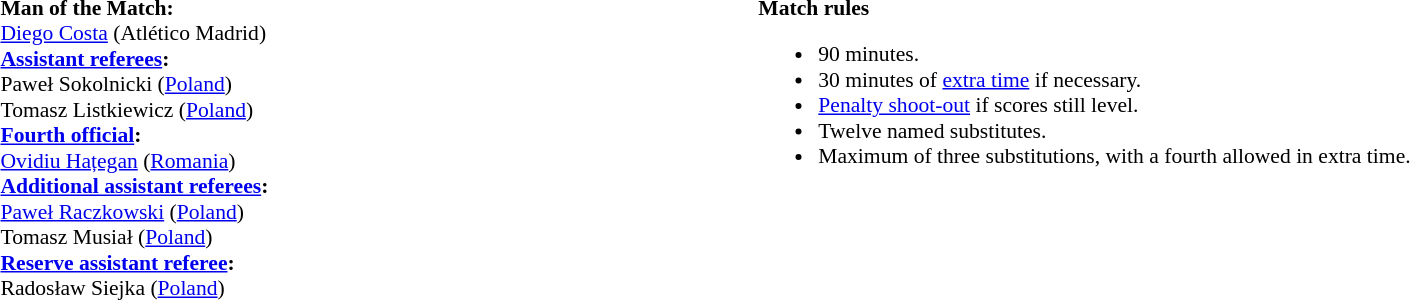<table width=100% style="font-size:90%">
<tr>
<td><br><strong>Man of the Match:</strong>
<br><a href='#'>Diego Costa</a> (Atlético Madrid)<br><strong><a href='#'>Assistant referees</a>:</strong>
<br>Paweł Sokolnicki (<a href='#'>Poland</a>)
<br>Tomasz Listkiewicz (<a href='#'>Poland</a>)
<br><strong><a href='#'>Fourth official</a>:</strong>
<br><a href='#'>Ovidiu Hațegan</a> (<a href='#'>Romania</a>)
<br><strong><a href='#'>Additional assistant referees</a>:</strong>
<br><a href='#'>Paweł Raczkowski</a> (<a href='#'>Poland</a>)
<br>Tomasz Musiał (<a href='#'>Poland</a>)
<br><strong><a href='#'>Reserve assistant referee</a>:</strong>
<br>Radosław Siejka (<a href='#'>Poland</a>)</td>
<td style="width:60%; vertical-align:top;"><br><strong>Match rules</strong><ul><li>90 minutes.</li><li>30 minutes of <a href='#'>extra time</a> if necessary.</li><li><a href='#'>Penalty shoot-out</a> if scores still level.</li><li>Twelve named substitutes.</li><li>Maximum of three substitutions, with a fourth allowed in extra time.</li></ul></td>
</tr>
</table>
